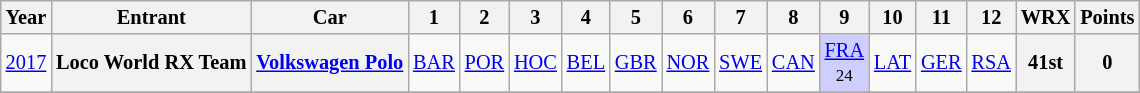<table class="wikitable" border="1" style="text-align:center; font-size:85%;">
<tr valign="top">
<th>Year</th>
<th>Entrant</th>
<th>Car</th>
<th>1</th>
<th>2</th>
<th>3</th>
<th>4</th>
<th>5</th>
<th>6</th>
<th>7</th>
<th>8</th>
<th>9</th>
<th>10</th>
<th>11</th>
<th>12</th>
<th>WRX</th>
<th>Points</th>
</tr>
<tr>
<td><a href='#'>2017</a></td>
<th nowrap>Loco World RX Team</th>
<th nowrap><a href='#'>Volkswagen Polo</a></th>
<td><a href='#'>BAR</a><br><small></small></td>
<td><a href='#'>POR</a><br><small></small></td>
<td><a href='#'>HOC</a><br><small></small></td>
<td><a href='#'>BEL</a><br><small></small></td>
<td><a href='#'>GBR</a><br><small></small></td>
<td><a href='#'>NOR</a><br><small></small></td>
<td><a href='#'>SWE</a><br><small></small></td>
<td><a href='#'>CAN</a><br><small></small></td>
<td style="background:#CFCFFF;"><a href='#'>FRA</a><br><small>24</small></td>
<td><a href='#'>LAT</a><br><small></small></td>
<td><a href='#'>GER</a><br><small></small></td>
<td><a href='#'>RSA</a><br><small></small></td>
<th>41st</th>
<th>0</th>
</tr>
<tr>
</tr>
</table>
